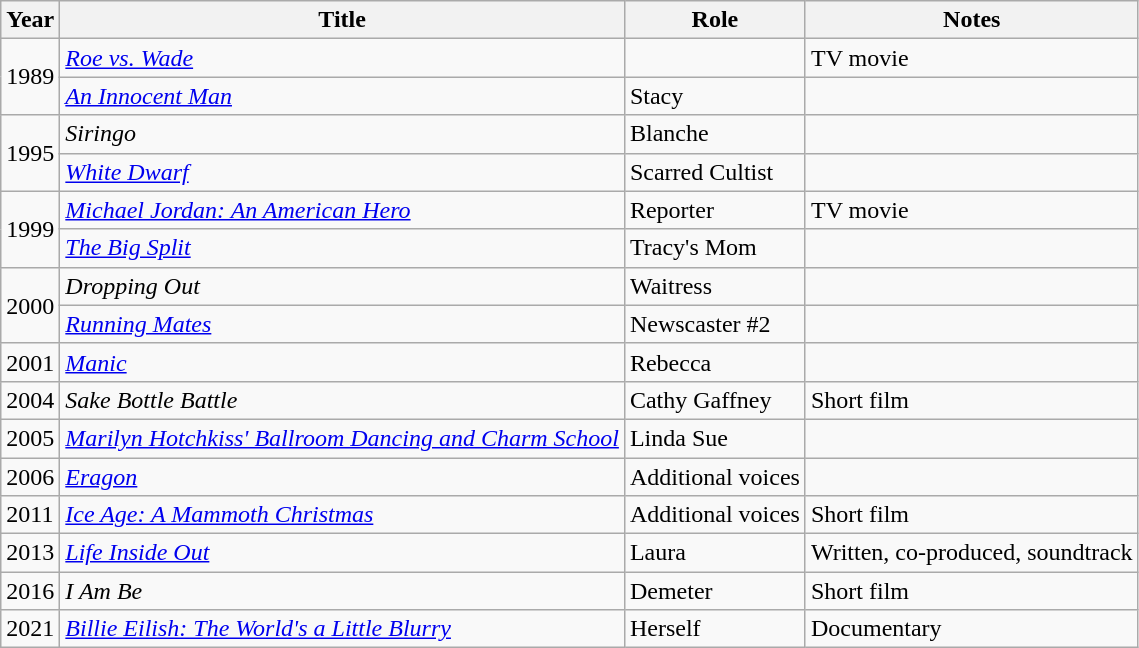<table class="wikitable sortable">
<tr>
<th>Year</th>
<th>Title</th>
<th>Role</th>
<th class="unsortable">Notes</th>
</tr>
<tr>
<td rowspan=2>1989</td>
<td><em><a href='#'>Roe vs. Wade</a></em></td>
<td></td>
<td>TV movie</td>
</tr>
<tr>
<td><em><a href='#'>An Innocent Man</a></em></td>
<td>Stacy</td>
<td></td>
</tr>
<tr>
<td rowspan=2>1995</td>
<td><em>Siringo</em></td>
<td>Blanche</td>
<td></td>
</tr>
<tr>
<td><em><a href='#'>White Dwarf</a></em></td>
<td>Scarred Cultist</td>
<td></td>
</tr>
<tr>
<td rowspan=2>1999</td>
<td><em><a href='#'>Michael Jordan: An American Hero</a></em></td>
<td>Reporter</td>
<td>TV movie</td>
</tr>
<tr>
<td><em><a href='#'>The Big Split</a></em></td>
<td>Tracy's Mom</td>
<td></td>
</tr>
<tr>
<td rowspan=2>2000</td>
<td><em>Dropping Out</em></td>
<td>Waitress</td>
<td></td>
</tr>
<tr>
<td><em><a href='#'>Running Mates</a></em></td>
<td>Newscaster #2</td>
<td></td>
</tr>
<tr>
<td>2001</td>
<td><em><a href='#'>Manic</a></em></td>
<td>Rebecca</td>
<td></td>
</tr>
<tr>
<td>2004</td>
<td><em>Sake Bottle Battle</em></td>
<td>Cathy Gaffney</td>
<td>Short film</td>
</tr>
<tr>
<td>2005</td>
<td><em><a href='#'>Marilyn Hotchkiss' Ballroom Dancing and Charm School</a></em></td>
<td>Linda Sue</td>
<td></td>
</tr>
<tr>
<td>2006</td>
<td><a href='#'><em>Eragon</em></a></td>
<td>Additional voices</td>
<td></td>
</tr>
<tr>
<td>2011</td>
<td><em><a href='#'>Ice Age: A Mammoth Christmas</a></em></td>
<td>Additional voices</td>
<td>Short film</td>
</tr>
<tr>
<td>2013</td>
<td><em><a href='#'>Life Inside Out</a></em></td>
<td>Laura</td>
<td>Written, co-produced, soundtrack</td>
</tr>
<tr>
<td>2016</td>
<td><em>I Am Be</em></td>
<td>Demeter</td>
<td>Short film</td>
</tr>
<tr>
<td>2021</td>
<td><em><a href='#'>Billie Eilish: The World's a Little Blurry</a></em></td>
<td>Herself</td>
<td>Documentary</td>
</tr>
</table>
